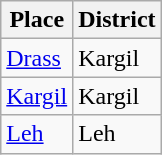<table class="wikitable sortable">
<tr>
<th>Place</th>
<th>District</th>
</tr>
<tr>
<td><a href='#'>Drass</a></td>
<td>Kargil</td>
</tr>
<tr>
<td><a href='#'>Kargil</a></td>
<td>Kargil</td>
</tr>
<tr>
<td><a href='#'>Leh</a></td>
<td>Leh</td>
</tr>
</table>
